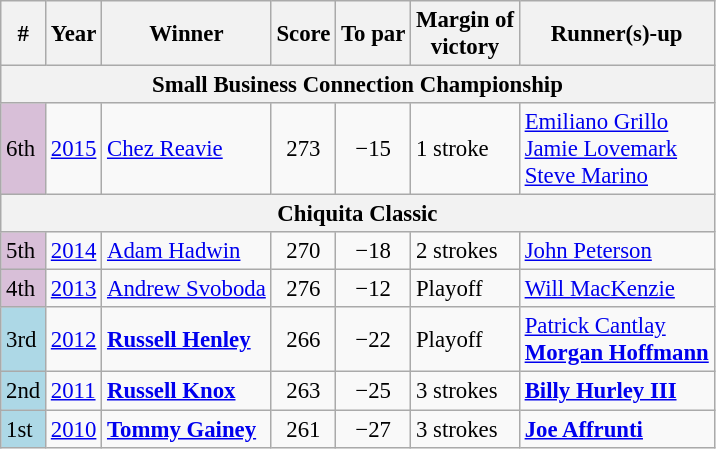<table class=wikitable style=font-size:95%>
<tr>
<th>#</th>
<th>Year</th>
<th>Winner</th>
<th>Score</th>
<th>To par</th>
<th>Margin of<br>victory</th>
<th>Runner(s)-up</th>
</tr>
<tr>
<th colspan=7>Small Business Connection Championship</th>
</tr>
<tr>
<td style="background:thistle">6th</td>
<td><a href='#'>2015</a></td>
<td> <a href='#'>Chez Reavie</a></td>
<td align=center>273</td>
<td align=center>−15</td>
<td>1 stroke</td>
<td> <a href='#'>Emiliano Grillo</a><br> <a href='#'>Jamie Lovemark</a><br> <a href='#'>Steve Marino</a></td>
</tr>
<tr>
<th colspan=7>Chiquita Classic</th>
</tr>
<tr>
<td style="background:thistle">5th</td>
<td><a href='#'>2014</a></td>
<td> <a href='#'>Adam Hadwin</a></td>
<td align=center>270</td>
<td align=center>−18</td>
<td>2 strokes</td>
<td> <a href='#'>John Peterson</a></td>
</tr>
<tr>
<td style="background:thistle">4th</td>
<td><a href='#'>2013</a></td>
<td> <a href='#'>Andrew Svoboda</a></td>
<td align=center>276</td>
<td align=center>−12</td>
<td>Playoff</td>
<td> <a href='#'>Will MacKenzie</a></td>
</tr>
<tr>
<td style="background:lightblue">3rd</td>
<td><a href='#'>2012</a></td>
<td> <strong><a href='#'>Russell Henley</a></strong></td>
<td align=center>266</td>
<td align=center>−22</td>
<td>Playoff</td>
<td> <a href='#'>Patrick Cantlay</a><br> <strong><a href='#'>Morgan Hoffmann</a></strong></td>
</tr>
<tr>
<td style="background:lightblue">2nd</td>
<td><a href='#'>2011</a></td>
<td> <strong><a href='#'>Russell Knox</a></strong></td>
<td align=center>263</td>
<td align=center>−25</td>
<td>3 strokes</td>
<td> <strong><a href='#'>Billy Hurley III</a></strong></td>
</tr>
<tr>
<td style="background:lightblue">1st</td>
<td><a href='#'>2010</a></td>
<td> <strong><a href='#'>Tommy Gainey</a></strong></td>
<td align=center>261</td>
<td align=center>−27</td>
<td>3 strokes</td>
<td> <strong><a href='#'>Joe Affrunti</a></strong></td>
</tr>
</table>
